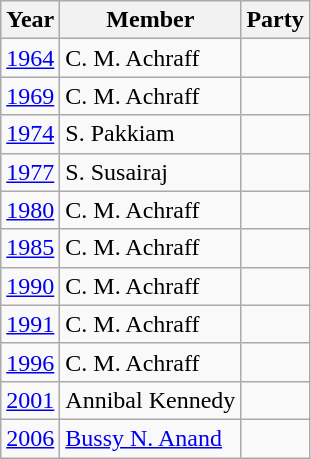<table class="wikitable sortable">
<tr>
<th>Year</th>
<th>Member</th>
<th colspan=2>Party</th>
</tr>
<tr>
<td><a href='#'>1964</a></td>
<td>C. M. Achraff</td>
<td></td>
</tr>
<tr>
<td><a href='#'>1969</a></td>
<td>C. M. Achraff</td>
<td></td>
</tr>
<tr>
<td><a href='#'>1974</a></td>
<td>S. Pakkiam</td>
<td></td>
</tr>
<tr>
<td><a href='#'>1977</a></td>
<td>S. Susairaj</td>
<td></td>
</tr>
<tr>
<td><a href='#'>1980</a></td>
<td>C. M. Achraff</td>
<td></td>
</tr>
<tr>
<td><a href='#'>1985</a></td>
<td>C. M. Achraff</td>
<td></td>
</tr>
<tr>
<td><a href='#'>1990</a></td>
<td>C. M. Achraff</td>
<td></td>
</tr>
<tr>
<td><a href='#'>1991</a></td>
<td>C. M. Achraff</td>
<td></td>
</tr>
<tr>
<td><a href='#'>1996</a></td>
<td>C. M. Achraff</td>
<td></td>
</tr>
<tr>
<td><a href='#'>2001</a></td>
<td>Annibal Kennedy</td>
<td></td>
</tr>
<tr>
<td><a href='#'>2006</a></td>
<td><a href='#'>Bussy N. Anand</a></td>
<td></td>
</tr>
</table>
